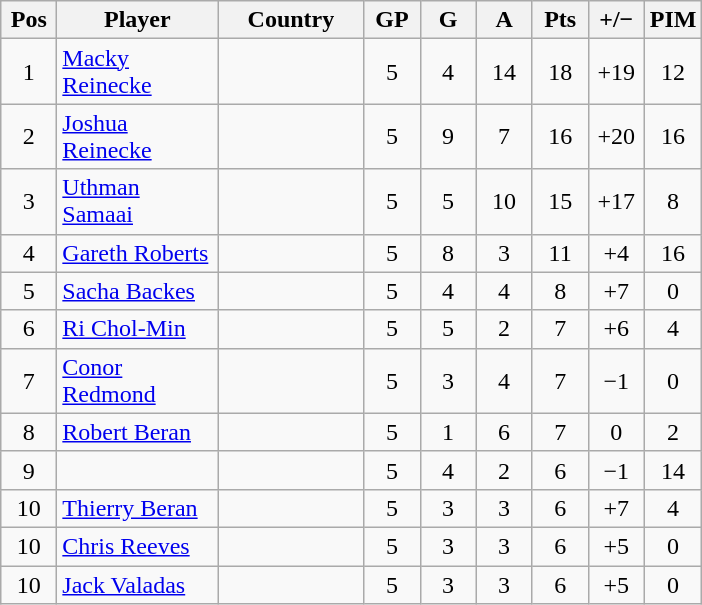<table class="wikitable sortable" style="text-align: center;">
<tr>
<th width=30>Pos</th>
<th width=100>Player</th>
<th width=90>Country</th>
<th width=30>GP</th>
<th width=30>G</th>
<th width=30>A</th>
<th width=30>Pts</th>
<th width=30>+/−</th>
<th width=30>PIM</th>
</tr>
<tr>
<td>1</td>
<td align=left><a href='#'>Macky Reinecke</a></td>
<td align=left></td>
<td>5</td>
<td>4</td>
<td>14</td>
<td>18</td>
<td>+19</td>
<td>12</td>
</tr>
<tr>
<td>2</td>
<td align=left><a href='#'>Joshua Reinecke</a></td>
<td align=left></td>
<td>5</td>
<td>9</td>
<td>7</td>
<td>16</td>
<td>+20</td>
<td>16</td>
</tr>
<tr>
<td>3</td>
<td align=left><a href='#'>Uthman Samaai</a></td>
<td align=left></td>
<td>5</td>
<td>5</td>
<td>10</td>
<td>15</td>
<td>+17</td>
<td>8</td>
</tr>
<tr>
<td>4</td>
<td align=left><a href='#'>Gareth Roberts</a></td>
<td align=left></td>
<td>5</td>
<td>8</td>
<td>3</td>
<td>11</td>
<td>+4</td>
<td>16</td>
</tr>
<tr>
<td>5</td>
<td align=left><a href='#'>Sacha Backes</a></td>
<td align=left></td>
<td>5</td>
<td>4</td>
<td>4</td>
<td>8</td>
<td>+7</td>
<td>0</td>
</tr>
<tr>
<td>6</td>
<td align=left><a href='#'>Ri Chol-Min</a></td>
<td align=left></td>
<td>5</td>
<td>5</td>
<td>2</td>
<td>7</td>
<td>+6</td>
<td>4</td>
</tr>
<tr>
<td>7</td>
<td align=left><a href='#'>Conor Redmond</a></td>
<td align=left></td>
<td>5</td>
<td>3</td>
<td>4</td>
<td>7</td>
<td>−1</td>
<td>0</td>
</tr>
<tr>
<td>8</td>
<td align=left><a href='#'>Robert Beran</a></td>
<td align=left></td>
<td>5</td>
<td>1</td>
<td>6</td>
<td>7</td>
<td>0</td>
<td>2</td>
</tr>
<tr>
<td>9</td>
<td align=left></td>
<td align=left></td>
<td>5</td>
<td>4</td>
<td>2</td>
<td>6</td>
<td>−1</td>
<td>14</td>
</tr>
<tr>
<td>10</td>
<td align=left><a href='#'>Thierry Beran</a></td>
<td align=left></td>
<td>5</td>
<td>3</td>
<td>3</td>
<td>6</td>
<td>+7</td>
<td>4</td>
</tr>
<tr>
<td>10</td>
<td align=left><a href='#'>Chris Reeves</a></td>
<td align=left></td>
<td>5</td>
<td>3</td>
<td>3</td>
<td>6</td>
<td>+5</td>
<td>0</td>
</tr>
<tr>
<td>10</td>
<td align=left><a href='#'>Jack Valadas</a></td>
<td align=left></td>
<td>5</td>
<td>3</td>
<td>3</td>
<td>6</td>
<td>+5</td>
<td>0</td>
</tr>
</table>
